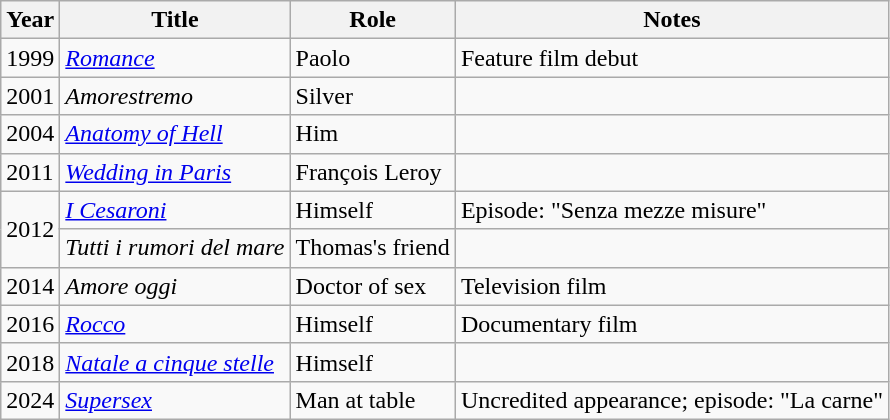<table class="wikitable">
<tr>
<th>Year</th>
<th>Title</th>
<th>Role</th>
<th>Notes</th>
</tr>
<tr>
<td>1999</td>
<td><em><a href='#'>Romance</a></em></td>
<td>Paolo</td>
<td>Feature film debut</td>
</tr>
<tr>
<td>2001</td>
<td><em>Amorestremo</em></td>
<td>Silver</td>
<td></td>
</tr>
<tr>
<td>2004</td>
<td><em><a href='#'>Anatomy of Hell</a></em></td>
<td>Him</td>
<td></td>
</tr>
<tr>
<td>2011</td>
<td><em><a href='#'>Wedding in Paris</a></em></td>
<td>François Leroy</td>
<td></td>
</tr>
<tr>
<td rowspan="2">2012</td>
<td><em><a href='#'>I Cesaroni</a></em></td>
<td>Himself</td>
<td>Episode: "Senza mezze misure"</td>
</tr>
<tr>
<td><em>Tutti i rumori del mare</em></td>
<td>Thomas's friend</td>
<td></td>
</tr>
<tr>
<td>2014</td>
<td><em>Amore oggi</em></td>
<td>Doctor of sex</td>
<td>Television film</td>
</tr>
<tr>
<td>2016</td>
<td><em><a href='#'>Rocco</a></em></td>
<td>Himself</td>
<td>Documentary film</td>
</tr>
<tr>
<td>2018</td>
<td><em><a href='#'>Natale a cinque stelle</a></em></td>
<td>Himself</td>
<td></td>
</tr>
<tr>
<td>2024</td>
<td><em><a href='#'>Supersex</a></em></td>
<td>Man at table</td>
<td>Uncredited appearance; episode: "La carne"</td>
</tr>
</table>
